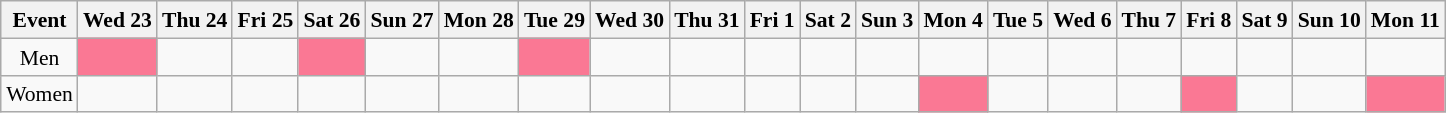<table class="wikitable" style="margin:0.5em auto; font-size:90%; line-height:1.25em; text-align:center">
<tr>
<th>Event</th>
<th>Wed 23</th>
<th>Thu 24</th>
<th>Fri 25</th>
<th>Sat 26</th>
<th>Sun 27</th>
<th>Mon 28</th>
<th>Tue 29</th>
<th>Wed 30</th>
<th>Thu 31</th>
<th>Fri 1</th>
<th>Sat 2</th>
<th>Sun 3</th>
<th>Mon 4</th>
<th>Tue 5</th>
<th>Wed 6</th>
<th>Thu 7</th>
<th>Fri 8</th>
<th>Sat 9</th>
<th>Sun 10</th>
<th>Mon 11</th>
</tr>
<tr>
<td>Men</td>
<td bgcolor="#FA7894"></td>
<td></td>
<td></td>
<td bgcolor="#FA7894"></td>
<td></td>
<td></td>
<td bgcolor="#FA7894"></td>
<td></td>
<td></td>
<td></td>
<td></td>
<td></td>
<td></td>
<td></td>
<td></td>
<td></td>
<td></td>
<td></td>
<td></td>
<td></td>
</tr>
<tr>
<td>Women</td>
<td></td>
<td></td>
<td></td>
<td></td>
<td></td>
<td></td>
<td></td>
<td></td>
<td></td>
<td></td>
<td></td>
<td></td>
<td bgcolor="#FA7894"></td>
<td></td>
<td></td>
<td></td>
<td bgcolor="#FA7894"></td>
<td></td>
<td></td>
<td bgcolor="#FA7894"></td>
</tr>
</table>
